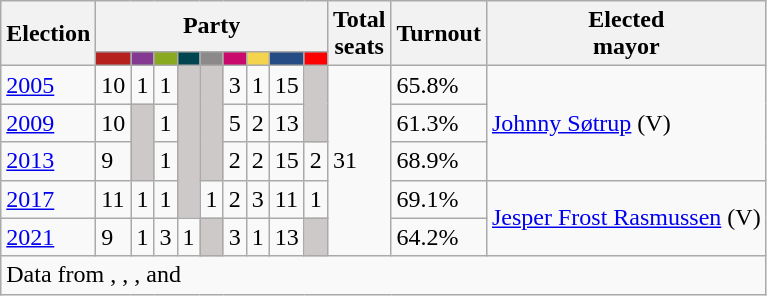<table class="wikitable">
<tr>
<th rowspan="2">Election</th>
<th colspan="9">Party</th>
<th rowspan="2">Total<br>seats</th>
<th rowspan="2">Turnout</th>
<th rowspan="2">Elected<br>mayor</th>
</tr>
<tr>
<td style="background:#B5211D;"><strong><a href='#'></a></strong></td>
<td style="background:#843A93;"><strong><a href='#'></a></strong></td>
<td style="background:#89A920;"><strong><a href='#'></a></strong></td>
<td style="background:#004450;"><strong><a href='#'></a></strong></td>
<td style="background:#8B8989;"><strong></strong></td>
<td style="background:#C9096C;"><strong><a href='#'></a></strong></td>
<td style="background:#F4D44D;"><strong><a href='#'></a></strong></td>
<td style="background:#254C85;"><strong><a href='#'></a></strong></td>
<td style="background:#FF0000;"><strong><a href='#'></a></strong></td>
</tr>
<tr>
<td><a href='#'>2005</a></td>
<td>10</td>
<td>1</td>
<td>1</td>
<td style="background:#CDC9C9;" rowspan="4"></td>
<td style="background:#CDC9C9;" rowspan="3"></td>
<td>3</td>
<td>1</td>
<td>15</td>
<td style="background:#CDC9C9;" rowspan="2"></td>
<td rowspan="5">31</td>
<td>65.8%</td>
<td rowspan="3"><a href='#'>Johnny Søtrup</a> (V)</td>
</tr>
<tr>
<td><a href='#'>2009</a></td>
<td>10</td>
<td style="background:#CDC9C9;" rowspan="2"></td>
<td>1</td>
<td>5</td>
<td>2</td>
<td>13</td>
<td>61.3%</td>
</tr>
<tr>
<td><a href='#'>2013</a></td>
<td>9</td>
<td>1</td>
<td>2</td>
<td>2</td>
<td>15</td>
<td>2</td>
<td>68.9%</td>
</tr>
<tr>
<td><a href='#'>2017</a></td>
<td>11</td>
<td>1</td>
<td>1</td>
<td>1</td>
<td>2</td>
<td>3</td>
<td>11</td>
<td>1</td>
<td>69.1%</td>
<td rowspan="2"><a href='#'>Jesper Frost Rasmussen</a> (V)</td>
</tr>
<tr>
<td><a href='#'>2021</a></td>
<td>9</td>
<td>1</td>
<td>3</td>
<td>1</td>
<td style="background:#CDC9C9;" rowspan="1"></td>
<td>3</td>
<td>1</td>
<td>13</td>
<td style="background:#CDC9C9;" rowspan="1"></td>
<td>64.2%</td>
</tr>
<tr>
<td colspan="14">Data from , , ,  and </td>
</tr>
</table>
